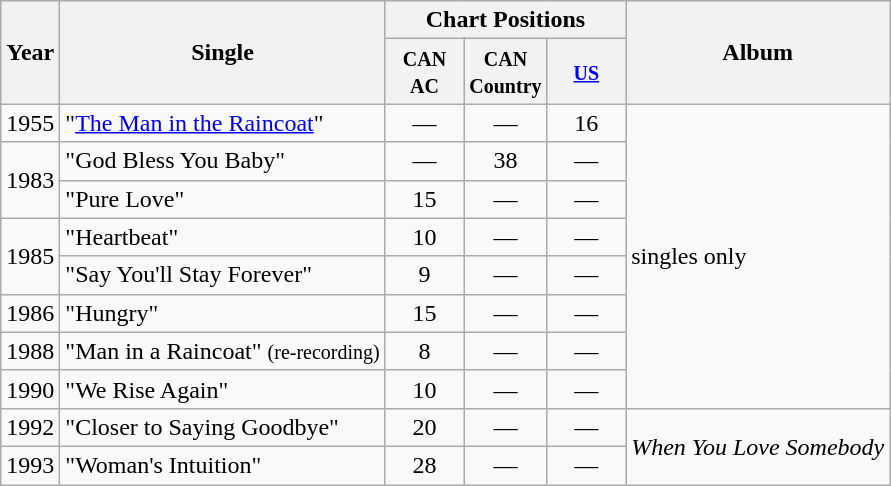<table class="wikitable">
<tr>
<th rowspan="2">Year</th>
<th rowspan="2">Single</th>
<th colspan="3">Chart Positions</th>
<th rowspan="2">Album</th>
</tr>
<tr>
<th width="45"><small>CAN AC</small></th>
<th width="45"><small>CAN Country</small></th>
<th width="45"><small><a href='#'>US</a></small></th>
</tr>
<tr>
<td>1955</td>
<td>"<a href='#'>The Man in the Raincoat</a>"</td>
<td align="center">—</td>
<td align="center">—</td>
<td align="center">16</td>
<td rowspan="8">singles only</td>
</tr>
<tr>
<td rowspan="2">1983</td>
<td>"God Bless You Baby"</td>
<td align="center">—</td>
<td align="center">38</td>
<td align="center">—</td>
</tr>
<tr>
<td>"Pure Love"</td>
<td align="center">15</td>
<td align="center">—</td>
<td align="center">—</td>
</tr>
<tr>
<td rowspan="2">1985</td>
<td>"Heartbeat"</td>
<td align="center">10</td>
<td align="center">—</td>
<td align="center">—</td>
</tr>
<tr>
<td>"Say You'll Stay Forever"</td>
<td align="center">9</td>
<td align="center">—</td>
<td align="center">—</td>
</tr>
<tr>
<td>1986</td>
<td>"Hungry"</td>
<td align="center">15</td>
<td align="center">—</td>
<td align="center">—</td>
</tr>
<tr>
<td>1988</td>
<td>"Man in a Raincoat" <small>(re-recording)</small></td>
<td align="center">8</td>
<td align="center">—</td>
<td align="center">—</td>
</tr>
<tr>
<td>1990</td>
<td>"We Rise Again"</td>
<td align="center">10</td>
<td align="center">—</td>
<td align="center">—</td>
</tr>
<tr>
<td>1992</td>
<td>"Closer to Saying Goodbye"</td>
<td align="center">20</td>
<td align="center">—</td>
<td align="center">—</td>
<td rowspan="2"><em>When You Love Somebody</em></td>
</tr>
<tr>
<td>1993</td>
<td>"Woman's Intuition"</td>
<td align="center">28</td>
<td align="center">—</td>
<td align="center">—</td>
</tr>
</table>
